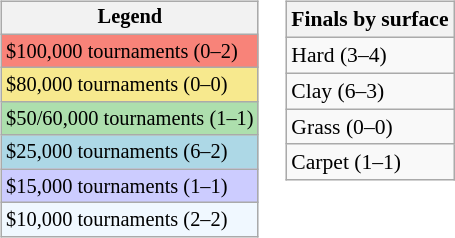<table>
<tr valign=top>
<td><br><table class=wikitable style="font-size:85%">
<tr>
<th>Legend</th>
</tr>
<tr style="background:#f88379;">
<td>$100,000 tournaments (0–2)</td>
</tr>
<tr style="background:#f7e98e;">
<td>$80,000 tournaments (0–0)</td>
</tr>
<tr style="background:#addfad;">
<td>$50/60,000 tournaments (1–1)</td>
</tr>
<tr style="background:lightblue;">
<td>$25,000 tournaments (6–2)</td>
</tr>
<tr style="background:#ccccff;">
<td>$15,000 tournaments (1–1)</td>
</tr>
<tr style="background:#f0f8ff;">
<td>$10,000 tournaments (2–2)</td>
</tr>
</table>
</td>
<td><br><table class=wikitable style="font-size:90%">
<tr>
<th>Finals by surface</th>
</tr>
<tr>
<td>Hard (3–4)</td>
</tr>
<tr>
<td>Clay (6–3)</td>
</tr>
<tr>
<td>Grass (0–0)</td>
</tr>
<tr>
<td>Carpet (1–1)</td>
</tr>
</table>
</td>
</tr>
</table>
